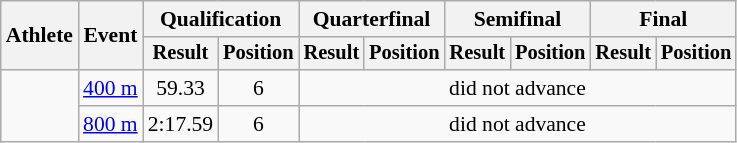<table class=wikitable style="font-size:90%">
<tr>
<th rowspan="2">Athlete</th>
<th rowspan="2">Event</th>
<th colspan="2">Qualification</th>
<th colspan="2">Quarterfinal</th>
<th colspan="2">Semifinal</th>
<th colspan="2">Final</th>
</tr>
<tr style="font-size:95%">
<th>Result</th>
<th>Position</th>
<th>Result</th>
<th>Position</th>
<th>Result</th>
<th>Position</th>
<th>Result</th>
<th>Position</th>
</tr>
<tr align=center>
<td align=left rowspan=2></td>
<td align=left><a href='#'>400 m</a></td>
<td>59.33</td>
<td>6</td>
<td colspan=6>did not advance</td>
</tr>
<tr align=center>
<td align=left><a href='#'>800 m</a></td>
<td>2:17.59</td>
<td>6</td>
<td colspan=6>did not advance</td>
</tr>
</table>
